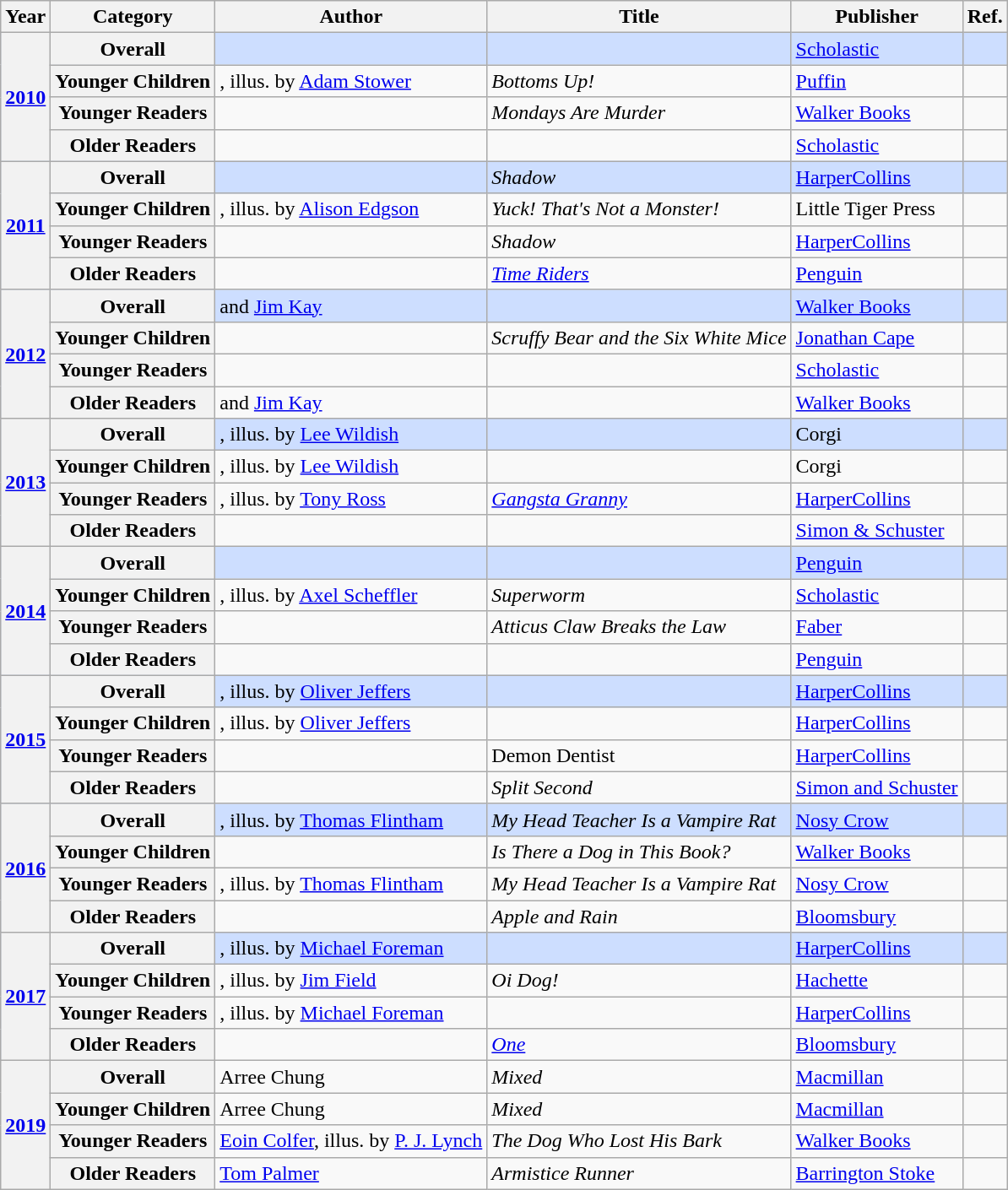<table class="wikitable sortable mw-collapsible">
<tr>
<th>Year</th>
<th>Category</th>
<th>Author</th>
<th>Title</th>
<th>Publisher</th>
<th>Ref.</th>
</tr>
<tr style="background:#cddeff">
<th rowspan="4"><a href='#'>2010</a></th>
<th>Overall</th>
<td></td>
<td><em></em></td>
<td><a href='#'>Scholastic</a></td>
<td></td>
</tr>
<tr>
<th>Younger Children</th>
<td>, illus. by <a href='#'>Adam Stower</a></td>
<td><em>Bottoms Up!</em></td>
<td><a href='#'>Puffin</a></td>
<td></td>
</tr>
<tr>
<th>Younger Readers</th>
<td></td>
<td><em>Mondays Are Murder</em></td>
<td><a href='#'>Walker Books</a></td>
<td></td>
</tr>
<tr>
<th>Older Readers</th>
<td></td>
<td><em></em></td>
<td><a href='#'>Scholastic</a></td>
<td></td>
</tr>
<tr style="background:#cddeff">
<th rowspan="4"><a href='#'>2011</a></th>
<th>Overall</th>
<td></td>
<td><em>Shadow</em></td>
<td><a href='#'>HarperCollins</a></td>
<td></td>
</tr>
<tr>
<th>Younger Children</th>
<td>, illus. by <a href='#'>Alison Edgson</a></td>
<td><em>Yuck! That's Not a Monster!</em></td>
<td>Little Tiger Press</td>
<td></td>
</tr>
<tr>
<th>Younger Readers</th>
<td></td>
<td><em>Shadow</em></td>
<td><a href='#'>HarperCollins</a></td>
<td></td>
</tr>
<tr>
<th>Older Readers</th>
<td></td>
<td><em><a href='#'>Time Riders</a></em></td>
<td><a href='#'>Penguin</a></td>
<td></td>
</tr>
<tr style="background:#cddeff">
<th rowspan="4"><a href='#'>2012</a></th>
<th>Overall</th>
<td> and <a href='#'>Jim Kay</a></td>
<td></td>
<td><a href='#'>Walker Books</a></td>
<td></td>
</tr>
<tr>
<th>Younger Children</th>
<td></td>
<td><em>Scruffy Bear and the Six White Mice</em></td>
<td><a href='#'>Jonathan Cape</a></td>
<td></td>
</tr>
<tr>
<th>Younger Readers</th>
<td></td>
<td></td>
<td><a href='#'>Scholastic</a></td>
<td></td>
</tr>
<tr>
<th>Older Readers</th>
<td> and <a href='#'>Jim Kay</a></td>
<td></td>
<td><a href='#'>Walker Books</a></td>
<td></td>
</tr>
<tr style="background:#cddeff">
<th rowspan="4"><a href='#'>2013</a></th>
<th>Overall</th>
<td>, illus. by <a href='#'>Lee Wildish</a></td>
<td><em></em></td>
<td>Corgi</td>
<td></td>
</tr>
<tr>
<th>Younger Children</th>
<td>, illus. by <a href='#'>Lee Wildish</a></td>
<td><em></em></td>
<td>Corgi</td>
<td></td>
</tr>
<tr>
<th>Younger Readers</th>
<td>, illus. by <a href='#'>Tony Ross</a></td>
<td><em><a href='#'>Gangsta Granny</a></em></td>
<td><a href='#'>HarperCollins</a></td>
<td></td>
</tr>
<tr>
<th>Older Readers</th>
<td></td>
<td><em></em></td>
<td><a href='#'>Simon & Schuster</a></td>
<td></td>
</tr>
<tr style="background:#cddeff">
<th rowspan="4"><a href='#'>2014</a></th>
<th>Overall</th>
<td></td>
<td></td>
<td><a href='#'>Penguin</a></td>
<td></td>
</tr>
<tr>
<th>Younger Children</th>
<td>, illus. by <a href='#'>Axel Scheffler</a></td>
<td><em>Superworm</em></td>
<td><a href='#'>Scholastic</a></td>
<td></td>
</tr>
<tr>
<th>Younger Readers</th>
<td></td>
<td><em>Atticus Claw Breaks the Law</em></td>
<td><a href='#'>Faber</a></td>
<td></td>
</tr>
<tr>
<th>Older Readers</th>
<td></td>
<td></td>
<td><a href='#'>Penguin</a></td>
<td></td>
</tr>
<tr style="background:#cddeff">
<th rowspan="4"><a href='#'>2015</a></th>
<th>Overall</th>
<td>, illus. by <a href='#'>Oliver Jeffers</a></td>
<td></td>
<td><a href='#'>HarperCollins</a></td>
<td></td>
</tr>
<tr>
<th>Younger Children</th>
<td>, illus. by <a href='#'>Oliver Jeffers</a></td>
<td></td>
<td><a href='#'>HarperCollins</a></td>
<td></td>
</tr>
<tr>
<th>Younger Readers</th>
<td></td>
<td>Demon Dentist</td>
<td><a href='#'>HarperCollins</a></td>
<td></td>
</tr>
<tr>
<th>Older Readers</th>
<td></td>
<td><em>Split Second</em></td>
<td><a href='#'>Simon and Schuster</a></td>
<td></td>
</tr>
<tr style="background:#cddeff">
<th rowspan="4"><a href='#'>2016</a></th>
<th>Overall</th>
<td>, illus. by <a href='#'>Thomas Flintham</a></td>
<td><em>My Head Teacher Is a Vampire Rat</em></td>
<td><a href='#'>Nosy Crow</a></td>
<td></td>
</tr>
<tr>
<th>Younger Children</th>
<td></td>
<td><em>Is There a Dog in This Book?</em></td>
<td><a href='#'>Walker Books</a></td>
<td></td>
</tr>
<tr>
<th>Younger Readers</th>
<td>, illus. by <a href='#'>Thomas Flintham</a></td>
<td><em>My Head Teacher Is a Vampire Rat</em></td>
<td><a href='#'>Nosy Crow</a></td>
<td></td>
</tr>
<tr>
<th>Older Readers</th>
<td></td>
<td><em>Apple and Rain</em></td>
<td><a href='#'>Bloomsbury</a></td>
<td></td>
</tr>
<tr style="background:#cddeff">
<th rowspan="4"><a href='#'>2017</a></th>
<th>Overall</th>
<td>, illus. by <a href='#'>Michael Foreman</a></td>
<td><em></em></td>
<td><a href='#'>HarperCollins</a></td>
<td></td>
</tr>
<tr>
<th>Younger Children</th>
<td>, illus. by <a href='#'>Jim Field</a></td>
<td><em>Oi Dog!</em></td>
<td><a href='#'>Hachette</a></td>
<td></td>
</tr>
<tr>
<th>Younger Readers</th>
<td>, illus. by <a href='#'>Michael Foreman</a></td>
<td><em></em></td>
<td><a href='#'>HarperCollins</a></td>
<td></td>
</tr>
<tr>
<th>Older Readers</th>
<td></td>
<td><em><a href='#'>One</a></em></td>
<td><a href='#'>Bloomsbury</a></td>
<td></td>
</tr>
<tr>
<th rowspan="4"><a href='#'>2019</a></th>
<th>Overall</th>
<td>Arree Chung</td>
<td><em>Mixed</em></td>
<td><a href='#'>Macmillan</a></td>
<td></td>
</tr>
<tr>
<th>Younger Children</th>
<td>Arree Chung</td>
<td><em>Mixed</em></td>
<td><a href='#'>Macmillan</a></td>
<td></td>
</tr>
<tr>
<th>Younger Readers</th>
<td><a href='#'>Eoin Colfer</a>, illus. by <a href='#'>P. J. Lynch</a></td>
<td><em>The Dog Who Lost His Bark</em></td>
<td><a href='#'>Walker Books</a></td>
<td></td>
</tr>
<tr>
<th>Older Readers</th>
<td><a href='#'>Tom Palmer</a></td>
<td><em>Armistice Runner</em></td>
<td><a href='#'>Barrington Stoke</a></td>
<td></td>
</tr>
</table>
